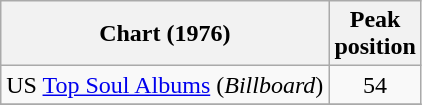<table class="wikitable">
<tr>
<th>Chart (1976)</th>
<th>Peak<br>position</th>
</tr>
<tr>
<td>US <a href='#'>Top Soul Albums</a> (<em>Billboard</em>)</td>
<td align=center>54</td>
</tr>
<tr>
</tr>
</table>
